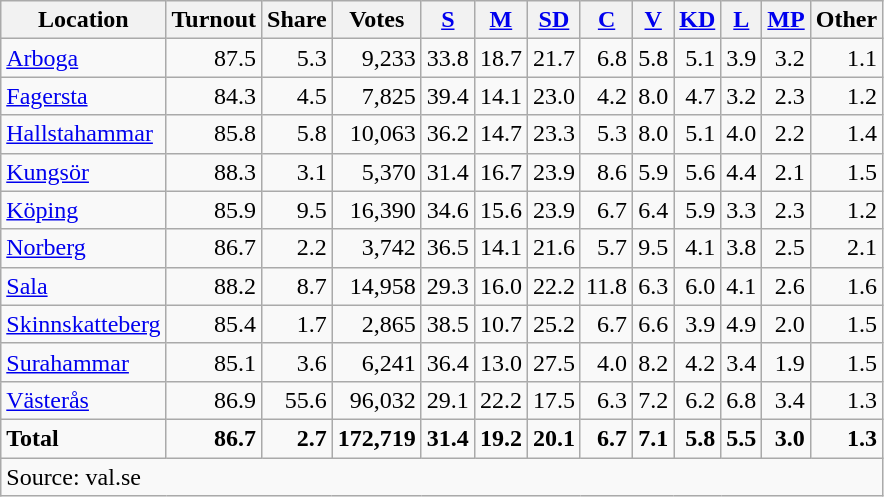<table class="wikitable sortable" style=text-align:right>
<tr>
<th>Location</th>
<th>Turnout</th>
<th>Share</th>
<th>Votes</th>
<th><a href='#'>S</a></th>
<th><a href='#'>M</a></th>
<th><a href='#'>SD</a></th>
<th><a href='#'>C</a></th>
<th><a href='#'>V</a></th>
<th><a href='#'>KD</a></th>
<th><a href='#'>L</a></th>
<th><a href='#'>MP</a></th>
<th>Other</th>
</tr>
<tr>
<td align=left><a href='#'>Arboga</a></td>
<td>87.5</td>
<td>5.3</td>
<td>9,233</td>
<td>33.8</td>
<td>18.7</td>
<td>21.7</td>
<td>6.8</td>
<td>5.8</td>
<td>5.1</td>
<td>3.9</td>
<td>3.2</td>
<td>1.1</td>
</tr>
<tr>
<td align=left><a href='#'>Fagersta</a></td>
<td>84.3</td>
<td>4.5</td>
<td>7,825</td>
<td>39.4</td>
<td>14.1</td>
<td>23.0</td>
<td>4.2</td>
<td>8.0</td>
<td>4.7</td>
<td>3.2</td>
<td>2.3</td>
<td>1.2</td>
</tr>
<tr>
<td align=left><a href='#'>Hallstahammar</a></td>
<td>85.8</td>
<td>5.8</td>
<td>10,063</td>
<td>36.2</td>
<td>14.7</td>
<td>23.3</td>
<td>5.3</td>
<td>8.0</td>
<td>5.1</td>
<td>4.0</td>
<td>2.2</td>
<td>1.4</td>
</tr>
<tr>
<td align=left><a href='#'>Kungsör</a></td>
<td>88.3</td>
<td>3.1</td>
<td>5,370</td>
<td>31.4</td>
<td>16.7</td>
<td>23.9</td>
<td>8.6</td>
<td>5.9</td>
<td>5.6</td>
<td>4.4</td>
<td>2.1</td>
<td>1.5</td>
</tr>
<tr>
<td align=left><a href='#'>Köping</a></td>
<td>85.9</td>
<td>9.5</td>
<td>16,390</td>
<td>34.6</td>
<td>15.6</td>
<td>23.9</td>
<td>6.7</td>
<td>6.4</td>
<td>5.9</td>
<td>3.3</td>
<td>2.3</td>
<td>1.2</td>
</tr>
<tr>
<td align=left><a href='#'>Norberg</a></td>
<td>86.7</td>
<td>2.2</td>
<td>3,742</td>
<td>36.5</td>
<td>14.1</td>
<td>21.6</td>
<td>5.7</td>
<td>9.5</td>
<td>4.1</td>
<td>3.8</td>
<td>2.5</td>
<td>2.1</td>
</tr>
<tr>
<td align=left><a href='#'>Sala</a></td>
<td>88.2</td>
<td>8.7</td>
<td>14,958</td>
<td>29.3</td>
<td>16.0</td>
<td>22.2</td>
<td>11.8</td>
<td>6.3</td>
<td>6.0</td>
<td>4.1</td>
<td>2.6</td>
<td>1.6</td>
</tr>
<tr>
<td align=left><a href='#'>Skinnskatteberg</a></td>
<td>85.4</td>
<td>1.7</td>
<td>2,865</td>
<td>38.5</td>
<td>10.7</td>
<td>25.2</td>
<td>6.7</td>
<td>6.6</td>
<td>3.9</td>
<td>4.9</td>
<td>2.0</td>
<td>1.5</td>
</tr>
<tr>
<td align=left><a href='#'>Surahammar</a></td>
<td>85.1</td>
<td>3.6</td>
<td>6,241</td>
<td>36.4</td>
<td>13.0</td>
<td>27.5</td>
<td>4.0</td>
<td>8.2</td>
<td>4.2</td>
<td>3.4</td>
<td>1.9</td>
<td>1.5</td>
</tr>
<tr>
<td align=left><a href='#'>Västerås</a></td>
<td>86.9</td>
<td>55.6</td>
<td>96,032</td>
<td>29.1</td>
<td>22.2</td>
<td>17.5</td>
<td>6.3</td>
<td>7.2</td>
<td>6.2</td>
<td>6.8</td>
<td>3.4</td>
<td>1.3</td>
</tr>
<tr>
<td align=left><strong>Total</strong></td>
<td><strong>86.7</strong></td>
<td><strong>2.7</strong></td>
<td><strong>172,719</strong></td>
<td><strong>31.4</strong></td>
<td><strong>19.2</strong></td>
<td><strong>20.1</strong></td>
<td><strong>6.7</strong></td>
<td><strong>7.1</strong></td>
<td><strong>5.8</strong></td>
<td><strong>5.5</strong></td>
<td><strong>3.0</strong></td>
<td><strong>1.3</strong></td>
</tr>
<tr>
<td align=left colspan=13>Source: val.se</td>
</tr>
</table>
